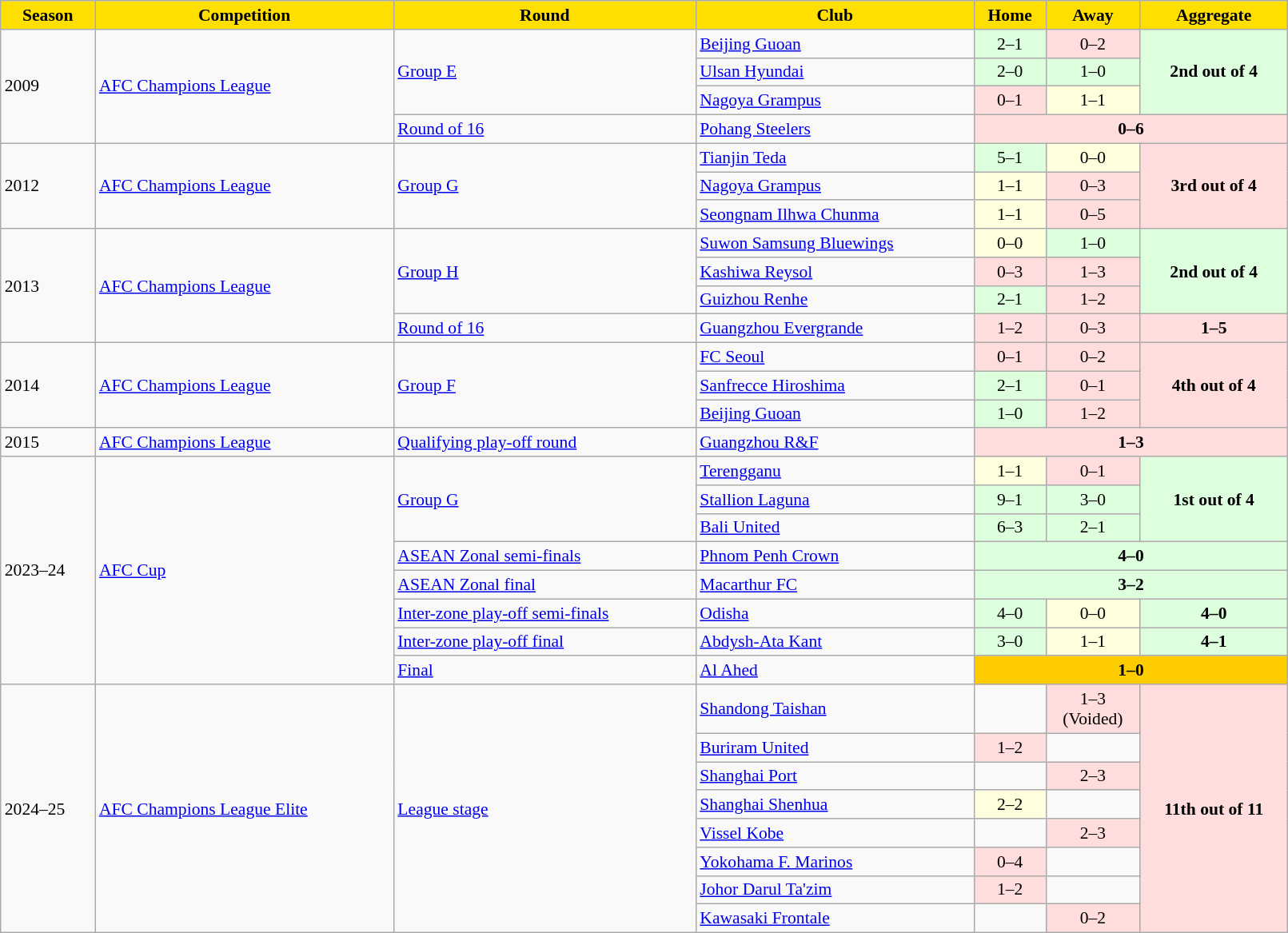<table class="wikitable" style="font-size:90%; width:85%;" ;>
<tr>
<th style="color:000040; background:#fedf00;">Season</th>
<th style="color:000040; background:#fedf00;">Competition</th>
<th style="color:000040; background:#fedf00;">Round</th>
<th style="color:000040; background:#fedf00;">Club</th>
<th style="color:000040; background:#fedf00;">Home</th>
<th style="color:000040; background:#fedf00;">Away</th>
<th style="color:000040; background:#fedf00;">Aggregate</th>
</tr>
<tr>
<td rowspan="4">2009</td>
<td rowspan="4"><a href='#'>AFC Champions League</a></td>
<td rowspan="3"><a href='#'>Group E</a></td>
<td> <a href='#'>Beijing Guoan</a></td>
<td style="text-align:center; background:#dfd;">2–1</td>
<td style="text-align:center; background:#fdd;">0–2</td>
<td rowspan="3" style="text-align:center; background:#dfd;"><strong>2nd out of 4</strong></td>
</tr>
<tr>
<td> <a href='#'>Ulsan Hyundai</a></td>
<td style="text-align:center; background:#dfd;">2–0</td>
<td style="text-align:center; background:#dfd;">1–0</td>
</tr>
<tr>
<td> <a href='#'>Nagoya Grampus</a></td>
<td style="text-align:center; background:#fdd;">0–1</td>
<td style="text-align:center; background:#ffd;">1–1</td>
</tr>
<tr>
<td><a href='#'>Round of 16</a></td>
<td> <a href='#'>Pohang Steelers</a></td>
<td colspan="3" style="text-align:center; background:#fdd;"><strong>0–6</strong></td>
</tr>
<tr>
<td rowspan="3">2012</td>
<td rowspan="3"><a href='#'>AFC Champions League</a></td>
<td rowspan="3"><a href='#'>Group G</a></td>
<td> <a href='#'>Tianjin Teda</a></td>
<td style="text-align:center; background:#dfd;">5–1</td>
<td style="text-align:center; background:#ffd;">0–0</td>
<td rowspan="3" style="text-align:center; background:#fdd;"><strong>3rd out of 4</strong></td>
</tr>
<tr>
<td> <a href='#'>Nagoya Grampus</a></td>
<td style="text-align:center; background:#ffd;">1–1</td>
<td style="text-align:center; background:#fdd;">0–3</td>
</tr>
<tr>
<td> <a href='#'>Seongnam Ilhwa Chunma</a></td>
<td style="text-align:center; background:#ffd;">1–1</td>
<td style="text-align:center; background:#fdd;">0–5</td>
</tr>
<tr>
<td rowspan="4">2013</td>
<td rowspan="4"><a href='#'>AFC Champions League</a></td>
<td rowspan="3"><a href='#'>Group H</a></td>
<td> <a href='#'>Suwon Samsung Bluewings</a></td>
<td style="text-align:center; background:#ffd;">0–0</td>
<td style="text-align:center; background:#dfd;">1–0</td>
<td rowspan="3" style="text-align:center; background:#dfd;"><strong>2nd out of 4</strong></td>
</tr>
<tr>
<td> <a href='#'>Kashiwa Reysol</a></td>
<td style="text-align:center; background:#fdd;">0–3</td>
<td style="text-align:center; background:#fdd;">1–3</td>
</tr>
<tr>
<td> <a href='#'>Guizhou Renhe</a></td>
<td style="text-align:center; background:#dfd;">2–1</td>
<td style="text-align:center; background:#fdd;">1–2</td>
</tr>
<tr>
<td><a href='#'>Round of 16</a></td>
<td> <a href='#'>Guangzhou Evergrande</a></td>
<td style="text-align:center; background:#fdd;">1–2</td>
<td style="text-align:center; background:#fdd;">0–3</td>
<td style="text-align:center; background:#fdd;"><strong>1–5</strong></td>
</tr>
<tr>
<td rowspan="3">2014</td>
<td rowspan="3"><a href='#'>AFC Champions League</a></td>
<td rowspan="3"><a href='#'>Group F</a></td>
<td> <a href='#'>FC Seoul</a></td>
<td style="text-align:center; background:#fdd;">0–1</td>
<td style="text-align:center; background:#fdd;">0–2</td>
<td rowspan="3" style="text-align:center; background:#fdd;"><strong>4th out of 4</strong></td>
</tr>
<tr>
<td> <a href='#'>Sanfrecce Hiroshima</a></td>
<td style="text-align:center; background:#dfd;">2–1</td>
<td style="text-align:center; background:#fdd;">0–1</td>
</tr>
<tr>
<td> <a href='#'>Beijing Guoan</a></td>
<td style="text-align:center; background:#dfd;">1–0</td>
<td style="text-align:center; background:#fdd;">1–2</td>
</tr>
<tr>
<td>2015</td>
<td><a href='#'>AFC Champions League</a></td>
<td><a href='#'>Qualifying play-off round</a></td>
<td> <a href='#'>Guangzhou R&F</a></td>
<td colspan="3" style="text-align:center; background:#fdd;"><strong>1–3</strong></td>
</tr>
<tr>
<td rowspan="8">2023–24</td>
<td rowspan="8"><a href='#'>AFC Cup</a></td>
<td rowspan="3"><a href='#'>Group G</a></td>
<td> <a href='#'>Terengganu</a></td>
<td style="text-align:center; background:#ffd;">1–1</td>
<td style="text-align:center; background:#fdd;">0–1</td>
<td rowspan="3" style="text-align:center; background:#dfd;"><strong>1st out of 4</strong></td>
</tr>
<tr>
<td> <a href='#'>Stallion Laguna</a></td>
<td style="text-align:center; background:#dfd;">9–1</td>
<td style="text-align:center; background:#dfd;">3–0</td>
</tr>
<tr>
<td> <a href='#'>Bali United</a></td>
<td style="text-align:center; background:#dfd;">6–3</td>
<td style="text-align:center; background:#dfd;">2–1</td>
</tr>
<tr>
<td><a href='#'>ASEAN Zonal semi-finals</a></td>
<td> <a href='#'>Phnom Penh Crown</a></td>
<td colspan="3" style="text-align:center; background:#dfd;"><strong>4–0</strong></td>
</tr>
<tr>
<td><a href='#'>ASEAN Zonal final</a></td>
<td> <a href='#'>Macarthur FC</a></td>
<td colspan="3" style="text-align:center; background:#dfd;"><strong>3–2 </strong></td>
</tr>
<tr>
<td><a href='#'>Inter-zone play-off semi-finals</a></td>
<td> <a href='#'>Odisha</a></td>
<td style="text-align:center; background:#dfd;">4–0</td>
<td style="text-align:center; background:#ffd;">0–0</td>
<td style="text-align:center; background:#dfd;"><strong>4–0</strong></td>
</tr>
<tr>
<td><a href='#'>Inter-zone play-off final</a></td>
<td> <a href='#'>Abdysh-Ata Kant</a></td>
<td style="text-align:center; background:#dfd;">3–0</td>
<td style="text-align:center; background:#ffd;">1–1</td>
<td style="text-align:center; background:#dfd;"><strong>4–1</strong></td>
</tr>
<tr>
<td><a href='#'>Final</a></td>
<td> <a href='#'>Al Ahed</a></td>
<td colspan="3" style="text-align:center; background:#fc0;"><strong>1–0</strong></td>
</tr>
<tr>
<td rowspan="8">2024–25</td>
<td rowspan="8"><a href='#'>AFC Champions League Elite</a></td>
<td rowspan="8"><a href='#'>League stage</a></td>
<td> <a href='#'>Shandong Taishan</a></td>
<td></td>
<td style="text-align:center; background:#fdd;">1–3<br>(Voided)</td>
<td rowspan="8" style="text-align:center; background:#fdd;"><strong>11th out of 11</strong></td>
</tr>
<tr>
<td> <a href='#'>Buriram United</a></td>
<td style="text-align:center; background:#fdd;">1–2</td>
<td></td>
</tr>
<tr>
<td> <a href='#'>Shanghai Port</a></td>
<td></td>
<td style="text-align:center; background:#fdd;">2–3</td>
</tr>
<tr>
<td> <a href='#'>Shanghai Shenhua</a></td>
<td style="text-align:center; background:#ffffdd;">2–2</td>
<td></td>
</tr>
<tr>
<td> <a href='#'>Vissel Kobe</a></td>
<td></td>
<td style="text-align:center; background:#fdd;">2–3</td>
</tr>
<tr>
<td> <a href='#'>Yokohama F. Marinos</a></td>
<td style="text-align:center; background:#fdd;">0–4</td>
<td></td>
</tr>
<tr>
<td> <a href='#'>Johor Darul Ta'zim</a></td>
<td style="text-align:center; background:#fdd;">1–2</td>
<td></td>
</tr>
<tr>
<td> <a href='#'>Kawasaki Frontale</a></td>
<td></td>
<td style="text-align:center; background:#fdd;">0–2</td>
</tr>
</table>
